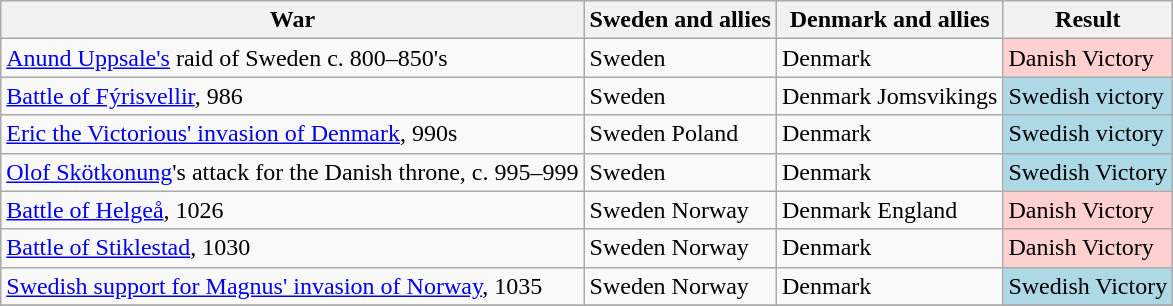<table class="sortable wikitable">
<tr>
<th>War</th>
<th>Sweden and allies</th>
<th>Denmark and allies</th>
<th>Result</th>
</tr>
<tr>
<td><a href='#'>Anund Uppsale's</a> raid of Sweden c. 800–850's </td>
<td>Sweden</td>
<td>Denmark</td>
<td bgcolor="#FFD0D0"">Danish Victory</td>
</tr>
<tr>
<td><a href='#'>Battle of Fýrisvellir</a>, 986 </td>
<td>Sweden</td>
<td>Denmark Jomsvikings</td>
<td bgcolor="#ADD8E6">Swedish victory</td>
</tr>
<tr>
<td><a href='#'>Eric the Victorious' invasion of Denmark</a>, 990s </td>
<td>Sweden Poland</td>
<td>Denmark</td>
<td bgcolor="#ADD8E6">Swedish victory</td>
</tr>
<tr>
<td><a href='#'>Olof Skötkonung</a>'s attack for the Danish throne, c. 995–999</td>
<td>Sweden</td>
<td>Denmark</td>
<td bgcolor="#ADD8E6">Swedish Victory</td>
</tr>
<tr>
<td><a href='#'>Battle of Helgeå</a>, 1026</td>
<td>Sweden Norway</td>
<td>Denmark England</td>
<td bgcolor="#FFD0D0"">Danish Victory</td>
</tr>
<tr>
<td><a href='#'>Battle of Stiklestad</a>, 1030</td>
<td>Sweden Norway</td>
<td>Denmark</td>
<td bgcolor="#FFD0D0"">Danish Victory</td>
</tr>
<tr>
<td><a href='#'>Swedish support for Magnus' invasion of Norway</a>, 1035</td>
<td>Sweden Norway</td>
<td>Denmark</td>
<td bgcolor="#ADD8E6"">Swedish Victory</td>
</tr>
<tr>
</tr>
</table>
